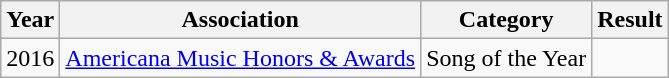<table class="wikitable plainrowheaders">
<tr>
<th>Year</th>
<th>Association</th>
<th>Category</th>
<th>Result</th>
</tr>
<tr>
<td rowspan="1">2016</td>
<td rowspan="1"><a href='#'>Americana Music Honors & Awards</a></td>
<td>Song of the Year</td>
<td></td>
</tr>
</table>
